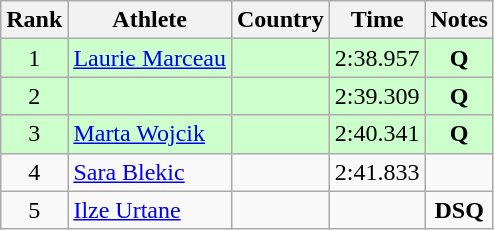<table class="wikitable sortable" style="text-align:center">
<tr>
<th>Rank</th>
<th>Athlete</th>
<th>Country</th>
<th>Time</th>
<th>Notes</th>
</tr>
<tr bgcolor="#ccffcc">
<td>1</td>
<td align=left><a href='#'>Laurie Marceau</a></td>
<td align=left></td>
<td>2:38.957</td>
<td><strong>Q</strong></td>
</tr>
<tr bgcolor="#ccffcc">
<td>2</td>
<td align=left></td>
<td align=left></td>
<td>2:39.309</td>
<td><strong>Q</strong></td>
</tr>
<tr bgcolor="#ccffcc">
<td>3</td>
<td align=left><a href='#'>Marta Wojcik</a></td>
<td align=left></td>
<td>2:40.341</td>
<td><strong>Q</strong></td>
</tr>
<tr>
<td>4</td>
<td align=left><a href='#'>Sara Blekic</a></td>
<td align=left></td>
<td>2:41.833</td>
<td></td>
</tr>
<tr>
<td>5</td>
<td align=left><a href='#'>Ilze Urtane</a></td>
<td align=left></td>
<td></td>
<td><strong>DSQ</strong></td>
</tr>
</table>
